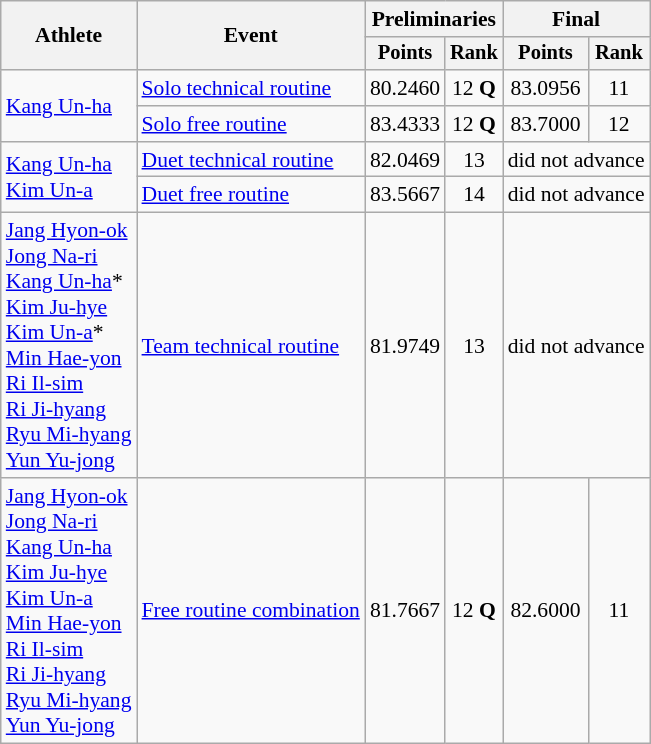<table class=wikitable style="font-size:90%">
<tr>
<th rowspan="2">Athlete</th>
<th rowspan="2">Event</th>
<th colspan="2">Preliminaries</th>
<th colspan="2">Final</th>
</tr>
<tr style="font-size:95%">
<th>Points</th>
<th>Rank</th>
<th>Points</th>
<th>Rank</th>
</tr>
<tr align=center>
<td align=left rowspan=2><a href='#'>Kang Un-ha</a></td>
<td align=left><a href='#'>Solo technical routine</a></td>
<td>80.2460</td>
<td>12 <strong>Q</strong></td>
<td>83.0956</td>
<td>11</td>
</tr>
<tr align=center>
<td align=left><a href='#'>Solo free routine</a></td>
<td>83.4333</td>
<td>12 <strong>Q</strong></td>
<td>83.7000</td>
<td>12</td>
</tr>
<tr align=center>
<td align=left rowspan=2><a href='#'>Kang Un-ha</a><br><a href='#'>Kim Un-a</a></td>
<td align=left><a href='#'>Duet technical routine</a></td>
<td>82.0469</td>
<td>13</td>
<td colspan=2>did not advance</td>
</tr>
<tr align=center>
<td align=left><a href='#'>Duet free routine</a></td>
<td>83.5667</td>
<td>14</td>
<td colspan=2>did not advance</td>
</tr>
<tr align=center>
<td align=left><a href='#'>Jang Hyon-ok</a><br><a href='#'>Jong Na-ri</a><br><a href='#'>Kang Un-ha</a>*<br><a href='#'>Kim Ju-hye</a><br><a href='#'>Kim Un-a</a>*<br><a href='#'>Min Hae-yon</a><br><a href='#'>Ri Il-sim</a><br><a href='#'>Ri Ji-hyang</a><br><a href='#'>Ryu Mi-hyang</a><br><a href='#'>Yun Yu-jong</a></td>
<td align=left><a href='#'>Team technical routine</a></td>
<td>81.9749</td>
<td>13</td>
<td colspan=2>did not advance</td>
</tr>
<tr align=center>
<td align=left><a href='#'>Jang Hyon-ok</a><br><a href='#'>Jong Na-ri</a><br><a href='#'>Kang Un-ha</a><br><a href='#'>Kim Ju-hye</a><br><a href='#'>Kim Un-a</a><br><a href='#'>Min Hae-yon</a><br><a href='#'>Ri Il-sim</a><br><a href='#'>Ri Ji-hyang</a><br><a href='#'>Ryu Mi-hyang</a><br><a href='#'>Yun Yu-jong</a></td>
<td align=left><a href='#'>Free routine combination</a></td>
<td>81.7667</td>
<td>12 <strong>Q</strong></td>
<td>82.6000</td>
<td>11</td>
</tr>
</table>
